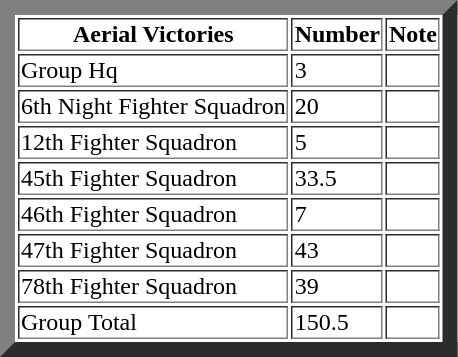<table border="10">
<tr>
<th>Aerial Victories</th>
<th>Number</th>
<th>Note</th>
</tr>
<tr>
<td>Group Hq</td>
<td>3</td>
<td></td>
</tr>
<tr>
<td>6th Night Fighter Squadron</td>
<td>20</td>
<td></td>
</tr>
<tr>
<td>12th Fighter Squadron</td>
<td>5</td>
<td></td>
</tr>
<tr>
<td>45th Fighter Squadron</td>
<td>33.5</td>
<td></td>
</tr>
<tr>
<td>46th Fighter Squadron</td>
<td>7</td>
<td></td>
</tr>
<tr>
<td>47th Fighter Squadron</td>
<td>43</td>
<td></td>
</tr>
<tr>
<td>78th Fighter Squadron</td>
<td>39</td>
<td></td>
</tr>
<tr>
<td>Group Total</td>
<td>150.5</td>
<td></td>
</tr>
</table>
